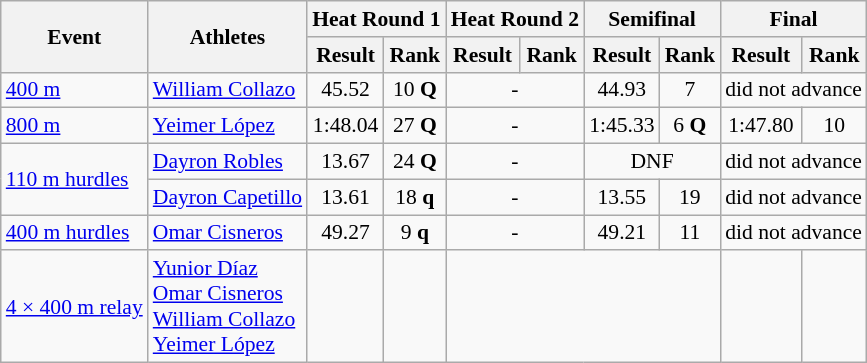<table class="wikitable" border="1" style="font-size:90%">
<tr>
<th rowspan="2">Event</th>
<th rowspan="2">Athletes</th>
<th colspan="2">Heat Round 1</th>
<th colspan="2">Heat Round 2</th>
<th colspan="2">Semifinal</th>
<th colspan="2">Final</th>
</tr>
<tr>
<th>Result</th>
<th>Rank</th>
<th>Result</th>
<th>Rank</th>
<th>Result</th>
<th>Rank</th>
<th>Result</th>
<th>Rank</th>
</tr>
<tr>
<td><a href='#'>400 m</a></td>
<td><a href='#'>William Collazo</a></td>
<td align=center>45.52</td>
<td align=center>10 <strong>Q</strong></td>
<td align=center colspan="2">-</td>
<td align=center>44.93</td>
<td align=center>7</td>
<td align=center colspan="2">did not advance</td>
</tr>
<tr>
<td><a href='#'>800 m</a></td>
<td><a href='#'>Yeimer López</a></td>
<td align=center>1:48.04</td>
<td align=center>27 <strong>Q</strong></td>
<td align=center colspan="2">-</td>
<td align=center>1:45.33</td>
<td align=center>6 <strong>Q</strong></td>
<td align=center>1:47.80</td>
<td align=center>10</td>
</tr>
<tr>
<td rowspan=2><a href='#'>110 m hurdles</a></td>
<td><a href='#'>Dayron Robles</a></td>
<td align=center>13.67</td>
<td align=center>24 <strong>Q</strong></td>
<td align=center colspan="2">-</td>
<td align=center colspan="2">DNF</td>
<td align=center colspan="2">did not advance</td>
</tr>
<tr>
<td><a href='#'>Dayron Capetillo</a></td>
<td align=center>13.61</td>
<td align=center>18 <strong>q</strong></td>
<td align=center colspan="2">-</td>
<td align=center>13.55</td>
<td align=center>19</td>
<td align=center colspan="2">did not advance</td>
</tr>
<tr>
<td><a href='#'>400 m hurdles</a></td>
<td><a href='#'>Omar Cisneros</a></td>
<td align=center>49.27</td>
<td align=center>9 <strong>q</strong></td>
<td align=center colspan="2">-</td>
<td align=center>49.21</td>
<td align=center>11</td>
<td align=center colspan="2">did not advance</td>
</tr>
<tr>
<td><a href='#'>4 × 400 m relay</a></td>
<td><a href='#'>Yunior Díaz</a><br><a href='#'>Omar Cisneros</a><br><a href='#'>William Collazo</a><br><a href='#'>Yeimer López</a></td>
<td align=center></td>
<td align=center></td>
<td align=center colspan="4"></td>
<td align=center></td>
<td align=center></td>
</tr>
</table>
